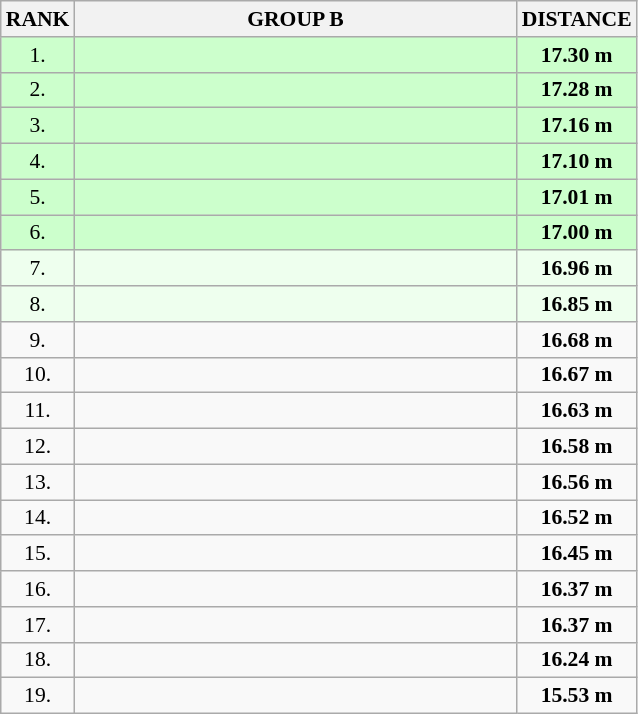<table class="wikitable" style="border-collapse: collapse; font-size: 90%;">
<tr>
<th>RANK</th>
<th style="width: 20em">GROUP B</th>
<th style="width: 5em">DISTANCE</th>
</tr>
<tr style="background:#ccffcc;">
<td align="center">1.</td>
<td></td>
<td align="center"><strong>17.30 m</strong></td>
</tr>
<tr style="background:#ccffcc;">
<td align="center">2.</td>
<td></td>
<td align="center"><strong>17.28 m</strong></td>
</tr>
<tr style="background:#ccffcc;">
<td align="center">3.</td>
<td></td>
<td align="center"><strong>17.16 m</strong></td>
</tr>
<tr style="background:#ccffcc;">
<td align="center">4.</td>
<td></td>
<td align="center"><strong>17.10 m</strong></td>
</tr>
<tr style="background:#ccffcc;">
<td align="center">5.</td>
<td></td>
<td align="center"><strong>17.01 m</strong></td>
</tr>
<tr style="background:#ccffcc;">
<td align="center">6.</td>
<td></td>
<td align="center"><strong>17.00 m</strong></td>
</tr>
<tr style="background:#eeffee;">
<td align="center">7.</td>
<td></td>
<td align="center"><strong>16.96 m</strong></td>
</tr>
<tr style="background:#eeffee;">
<td align="center">8.</td>
<td></td>
<td align="center"><strong>16.85 m</strong></td>
</tr>
<tr>
<td align="center">9.</td>
<td></td>
<td align="center"><strong>16.68 m</strong></td>
</tr>
<tr>
<td align="center">10.</td>
<td></td>
<td align="center"><strong>16.67 m</strong></td>
</tr>
<tr>
<td align="center">11.</td>
<td></td>
<td align="center"><strong>16.63 m</strong></td>
</tr>
<tr>
<td align="center">12.</td>
<td></td>
<td align="center"><strong>16.58 m</strong></td>
</tr>
<tr>
<td align="center">13.</td>
<td></td>
<td align="center"><strong>16.56 m</strong></td>
</tr>
<tr>
<td align="center">14.</td>
<td></td>
<td align="center"><strong>16.52 m</strong></td>
</tr>
<tr>
<td align="center">15.</td>
<td></td>
<td align="center"><strong>16.45 m</strong></td>
</tr>
<tr>
<td align="center">16.</td>
<td></td>
<td align="center"><strong>16.37 m</strong></td>
</tr>
<tr>
<td align="center">17.</td>
<td></td>
<td align="center"><strong>16.37 m</strong></td>
</tr>
<tr>
<td align="center">18.</td>
<td></td>
<td align="center"><strong>16.24 m</strong></td>
</tr>
<tr>
<td align="center">19.</td>
<td></td>
<td align="center"><strong>15.53 m</strong></td>
</tr>
</table>
